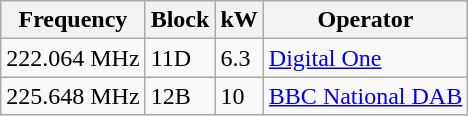<table class="wikitable sortable">
<tr>
<th>Frequency</th>
<th>Block</th>
<th>kW</th>
<th>Operator</th>
</tr>
<tr>
<td>222.064 MHz</td>
<td>11D</td>
<td>6.3</td>
<td><a href='#'>Digital One</a></td>
</tr>
<tr>
<td>225.648 MHz</td>
<td>12B</td>
<td>10</td>
<td><a href='#'>BBC National DAB</a></td>
</tr>
</table>
